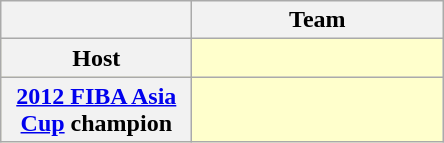<table class=wikitable>
<tr>
<th width=120px></th>
<th width=160px>Team</th>
</tr>
<tr bgcolor=#ffffcc>
<th>Host</th>
<td></td>
</tr>
<tr bgcolor=#ffffcc>
<th><a href='#'>2012 FIBA Asia Cup</a> champion</th>
<td></td>
</tr>
</table>
